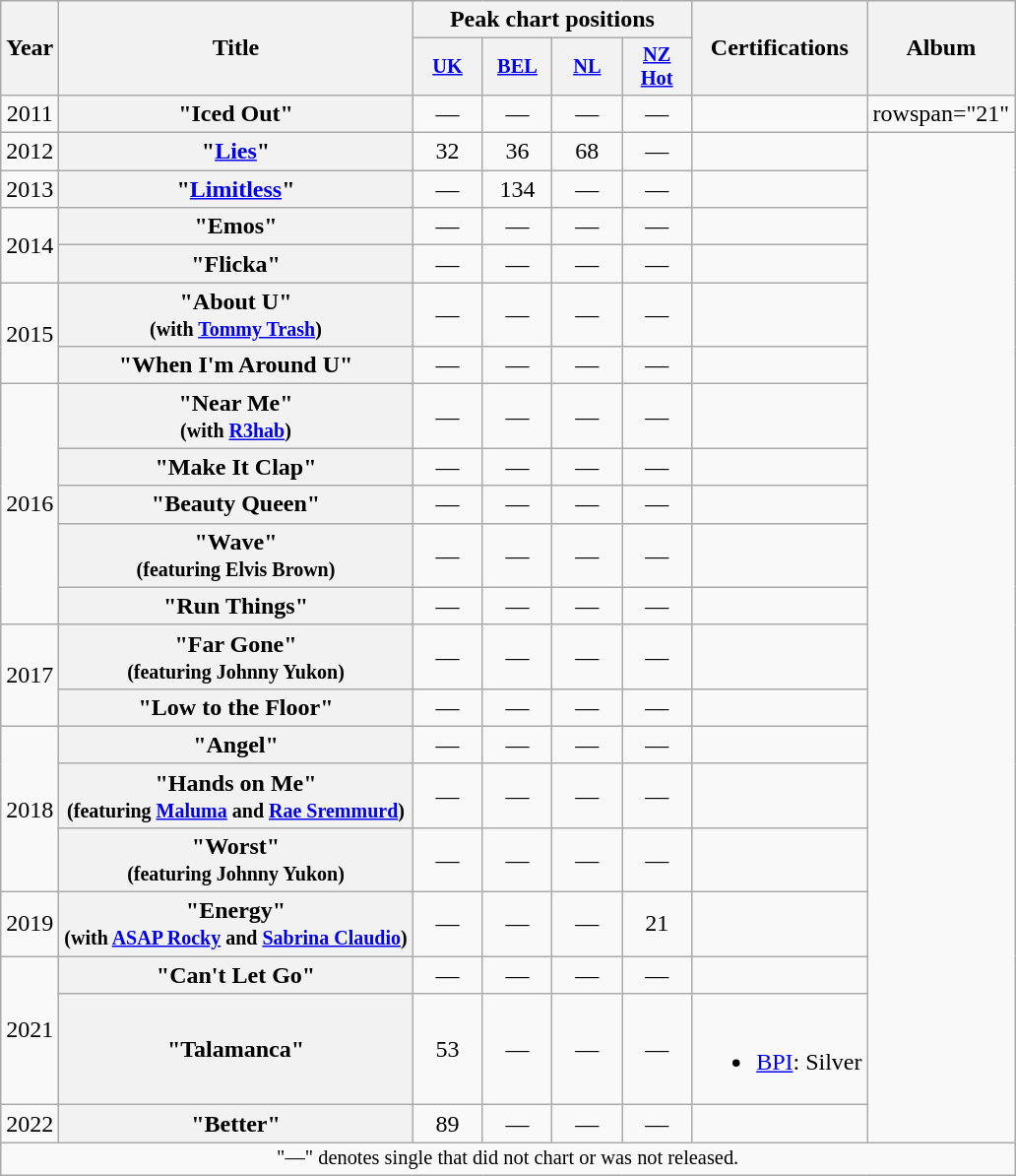<table class="wikitable plainrowheaders" style="text-align:center;" border="1">
<tr>
<th scope="col" rowspan="2">Year</th>
<th scope="col" rowspan="2">Title</th>
<th scope="col" colspan="4">Peak chart positions</th>
<th scope="col" rowspan="2">Certifications</th>
<th scope="col" rowspan="2">Album</th>
</tr>
<tr>
<th scope="col" style="width:3em;font-size:85%;"><a href='#'>UK</a><br></th>
<th scope="col" style="width:3em;font-size:85%;"><a href='#'>BEL</a><br></th>
<th scope="col" style="width:3em;font-size:85%;"><a href='#'>NL</a><br></th>
<th scope="col" style="width:3em;font-size:85%;"><a href='#'>NZ<br>Hot</a><br></th>
</tr>
<tr>
<td>2011</td>
<th scope="row">"Iced Out"</th>
<td>—</td>
<td>—</td>
<td>—</td>
<td>—</td>
<td></td>
<td>rowspan="21" </td>
</tr>
<tr>
<td>2012</td>
<th scope="row">"<a href='#'>Lies</a>"</th>
<td>32</td>
<td>36</td>
<td>68</td>
<td>—</td>
<td></td>
</tr>
<tr>
<td>2013</td>
<th scope="row">"<a href='#'>Limitless</a>"</th>
<td>—</td>
<td>134</td>
<td>—</td>
<td>—</td>
<td></td>
</tr>
<tr>
<td rowspan="2">2014</td>
<th scope="row">"Emos"</th>
<td>—</td>
<td>—</td>
<td>—</td>
<td>—</td>
<td></td>
</tr>
<tr>
<th scope="row">"Flicka"</th>
<td>—</td>
<td>—</td>
<td>—</td>
<td>—</td>
<td></td>
</tr>
<tr>
<td rowspan="2">2015</td>
<th scope="row">"About U"<br><small>(with <a href='#'>Tommy Trash</a>)</small></th>
<td>—</td>
<td>—</td>
<td>—</td>
<td>—</td>
<td></td>
</tr>
<tr>
<th scope="row">"When I'm Around U"</th>
<td>—</td>
<td>—</td>
<td>—</td>
<td>—</td>
<td></td>
</tr>
<tr>
<td rowspan="5">2016</td>
<th scope="row">"Near Me"<br><small>(with <a href='#'>R3hab</a>)</small></th>
<td>—</td>
<td>—</td>
<td>—</td>
<td>—</td>
<td></td>
</tr>
<tr>
<th scope="row">"Make It Clap"</th>
<td>—</td>
<td>—</td>
<td>—</td>
<td>—</td>
<td></td>
</tr>
<tr>
<th scope="row">"Beauty Queen"</th>
<td>—</td>
<td>—</td>
<td>—</td>
<td>—</td>
<td></td>
</tr>
<tr>
<th scope="row">"Wave"<br><small>(featuring Elvis Brown)</small></th>
<td>—</td>
<td>—</td>
<td>—</td>
<td>—</td>
<td></td>
</tr>
<tr>
<th scope="row">"Run Things"</th>
<td>—</td>
<td>—</td>
<td>—</td>
<td>—</td>
<td></td>
</tr>
<tr>
<td rowspan="2">2017</td>
<th scope="row">"Far Gone"<br><small>(featuring Johnny Yukon)</small></th>
<td>—</td>
<td>—</td>
<td>—</td>
<td>—</td>
<td></td>
</tr>
<tr>
<th scope="row">"Low to the Floor"</th>
<td>—</td>
<td>—</td>
<td>—</td>
<td>—</td>
<td></td>
</tr>
<tr>
<td rowspan="3">2018</td>
<th scope="row">"Angel"</th>
<td>—</td>
<td>—</td>
<td>—</td>
<td>—</td>
<td></td>
</tr>
<tr>
<th scope="row">"Hands on Me" <br><small>(featuring <a href='#'>Maluma</a> and <a href='#'>Rae Sremmurd</a>)</small></th>
<td>—</td>
<td>—</td>
<td>—</td>
<td>—</td>
<td></td>
</tr>
<tr>
<th scope="row">"Worst" <br><small>(featuring Johnny Yukon)</small></th>
<td>—</td>
<td>—</td>
<td>—</td>
<td>—</td>
<td></td>
</tr>
<tr>
<td>2019</td>
<th scope="row">"Energy" <br><small>(with <a href='#'>ASAP Rocky</a> and <a href='#'>Sabrina Claudio</a>)</small></th>
<td>—</td>
<td>—</td>
<td>—</td>
<td>21</td>
<td></td>
</tr>
<tr>
<td rowspan="2">2021</td>
<th scope="row">"Can't Let Go"</th>
<td>—</td>
<td>—</td>
<td>—</td>
<td>—</td>
<td></td>
</tr>
<tr>
<th scope="row">"Talamanca"</th>
<td>53</td>
<td>—</td>
<td>—</td>
<td>—</td>
<td><br><ul><li><a href='#'>BPI</a>: Silver</li></ul></td>
</tr>
<tr>
<td>2022</td>
<th scope="row">"Better"<br></th>
<td>89</td>
<td>—</td>
<td>—</td>
<td>—</td>
<td></td>
</tr>
<tr>
<td colspan="18" style="font-size:85%">"—" denotes single that did not chart or was not released.</td>
</tr>
</table>
